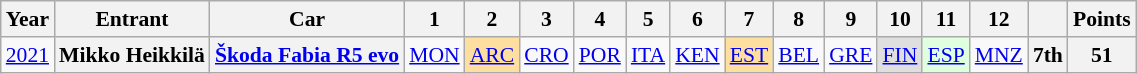<table class="wikitable" style="text-align:center; font-size:90%">
<tr>
<th>Year</th>
<th>Entrant</th>
<th>Car</th>
<th>1</th>
<th>2</th>
<th>3</th>
<th>4</th>
<th>5</th>
<th>6</th>
<th>7</th>
<th>8</th>
<th>9</th>
<th>10</th>
<th>11</th>
<th>12</th>
<th></th>
<th>Points</th>
</tr>
<tr>
<td><a href='#'>2021</a></td>
<th>Mikko Heikkilä</th>
<th><a href='#'>Škoda Fabia R5 evo</a></th>
<td><a href='#'>MON</a></td>
<td style="background:#FFDF9F;"><a href='#'>ARC</a><br></td>
<td><a href='#'>CRO</a></td>
<td><a href='#'>POR</a></td>
<td><a href='#'>ITA</a></td>
<td><a href='#'>KEN</a></td>
<td style="background:#FFDF9F;"><a href='#'>EST</a><br></td>
<td><a href='#'>BEL</a></td>
<td><a href='#'>GRE</a></td>
<td style="background:#DFDFDF"><a href='#'>FIN</a><br></td>
<td style="background:#DFFFDF"><a href='#'>ESP</a><br></td>
<td><a href='#'>MNZ</a></td>
<th>7th</th>
<th>51</th>
</tr>
</table>
